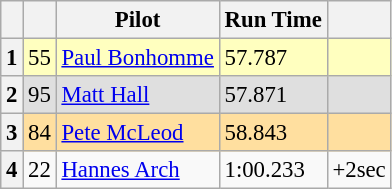<table class="wikitable" style="font-size: 95%;">
<tr>
<th></th>
<th></th>
<th>Pilot</th>
<th>Run Time</th>
<th></th>
</tr>
<tr>
<th>1</th>
<td style="background:#ffffbf;">55</td>
<td style="background:#ffffbf;"> <a href='#'>Paul Bonhomme</a></td>
<td style="background:#ffffbf;">57.787</td>
<td style="background:#ffffbf;"></td>
</tr>
<tr>
<th>2</th>
<td style="background:#dfdfdf;">95</td>
<td style="background:#dfdfdf;"> <a href='#'>Matt Hall</a></td>
<td style="background:#dfdfdf;">57.871</td>
<td style="background:#dfdfdf;"></td>
</tr>
<tr>
<th>3</th>
<td style="background:#ffdf9f;">84</td>
<td style="background:#ffdf9f;"> <a href='#'>Pete McLeod</a></td>
<td style="background:#ffdf9f;">58.843</td>
<td style="background:#ffdf9f;"></td>
</tr>
<tr>
<th>4</th>
<td>22</td>
<td> <a href='#'>Hannes Arch</a></td>
<td>1:00.233</td>
<td>+2sec</td>
</tr>
</table>
